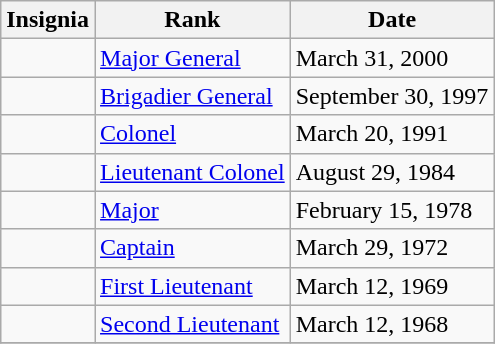<table class="wikitable">
<tr>
<th>Insignia</th>
<th>Rank</th>
<th>Date</th>
</tr>
<tr>
<td></td>
<td><a href='#'>Major General</a></td>
<td>March 31, 2000</td>
</tr>
<tr>
<td></td>
<td><a href='#'>Brigadier General</a></td>
<td>September 30, 1997</td>
</tr>
<tr>
<td></td>
<td><a href='#'>Colonel</a></td>
<td>March 20, 1991</td>
</tr>
<tr>
<td></td>
<td><a href='#'>Lieutenant Colonel</a></td>
<td>August 29, 1984</td>
</tr>
<tr>
<td></td>
<td><a href='#'>Major</a></td>
<td>February 15, 1978</td>
</tr>
<tr>
<td></td>
<td><a href='#'>Captain</a></td>
<td>March 29, 1972</td>
</tr>
<tr>
<td></td>
<td><a href='#'>First Lieutenant</a></td>
<td>March 12, 1969</td>
</tr>
<tr>
<td></td>
<td><a href='#'>Second Lieutenant</a></td>
<td>March 12, 1968</td>
</tr>
<tr>
</tr>
</table>
